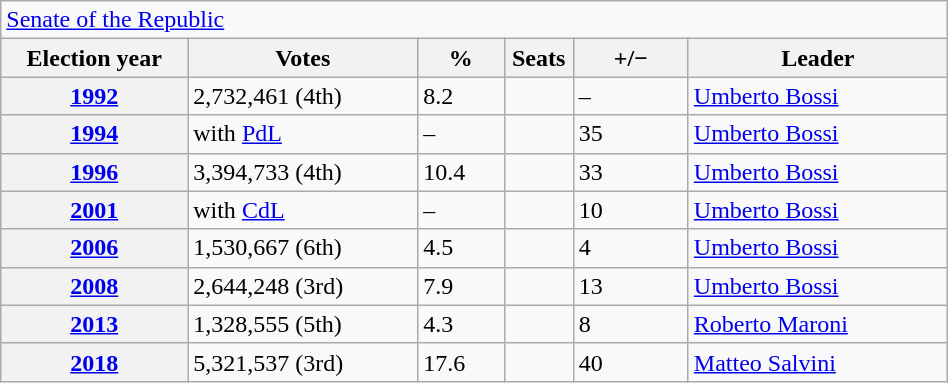<table class=wikitable style="width:50%; border:1px #AAAAFF solid">
<tr>
<td colspan=6><a href='#'>Senate of the Republic</a></td>
</tr>
<tr>
<th width=13%>Election year</th>
<th width=16%>Votes</th>
<th width=6%>%</th>
<th width=1%>Seats</th>
<th width=8%>+/−</th>
<th width=18%>Leader</th>
</tr>
<tr>
<th><a href='#'>1992</a></th>
<td>2,732,461 (4th)</td>
<td>8.2</td>
<td></td>
<td><div>–</div></td>
<td><div><a href='#'>Umberto Bossi</a></div></td>
</tr>
<tr>
<th><a href='#'>1994</a></th>
<td>with <a href='#'>PdL</a></td>
<td>–</td>
<td></td>
<td><div> 35</div></td>
<td><div><a href='#'>Umberto Bossi</a></div></td>
</tr>
<tr>
<th><a href='#'>1996</a></th>
<td>3,394,733 (4th)</td>
<td>10.4</td>
<td></td>
<td><div> 33</div></td>
<td><div><a href='#'>Umberto Bossi</a></div></td>
</tr>
<tr>
<th><a href='#'>2001</a></th>
<td>with <a href='#'>CdL</a></td>
<td>–</td>
<td></td>
<td><div> 10</div></td>
<td><div><a href='#'>Umberto Bossi</a></div></td>
</tr>
<tr>
<th><a href='#'>2006</a></th>
<td>1,530,667 (6th)</td>
<td>4.5</td>
<td></td>
<td><div> 4</div></td>
<td><div><a href='#'>Umberto Bossi</a></div></td>
</tr>
<tr>
<th><a href='#'>2008</a></th>
<td>2,644,248 (3rd)</td>
<td>7.9</td>
<td></td>
<td><div> 13</div></td>
<td><div><a href='#'>Umberto Bossi</a></div></td>
</tr>
<tr>
<th><a href='#'>2013</a></th>
<td>1,328,555 (5th)</td>
<td>4.3</td>
<td></td>
<td><div> 8</div></td>
<td><div><a href='#'>Roberto Maroni</a></div></td>
</tr>
<tr>
<th><a href='#'>2018</a></th>
<td>5,321,537 (3rd)</td>
<td>17.6</td>
<td></td>
<td><div> 40</div></td>
<td><div><a href='#'>Matteo Salvini</a></div></td>
</tr>
</table>
